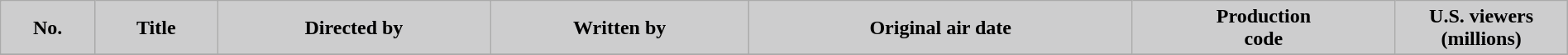<table class="wikitable plainrowheaders" width="100%" style="margin-right: 0">
<tr>
<th style="background: #cdcdce;" width="6%">No.</th>
<th style="background: #cdcdce;">Title</th>
<th style="background: #cdcdce;">Directed by</th>
<th style="background: #cdcdce;">Written by</th>
<th style="background: #cdcdce;">Original air date</th>
<th style="background: #cdcdce;">Production<br>code</th>
<th style="background: #cdcdce;" width="11%">U.S. viewers<br>(millions)</th>
</tr>
<tr>
</tr>
</table>
